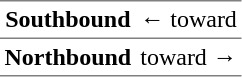<table border="1" cellspacing="0" cellpadding="3" frame="hsides" rules="rows">
<tr>
<th><span>Southbound</span></th>
<td>←  toward </td>
</tr>
<tr>
<th><span>Northbound</span></th>
<td>  toward  →</td>
</tr>
</table>
